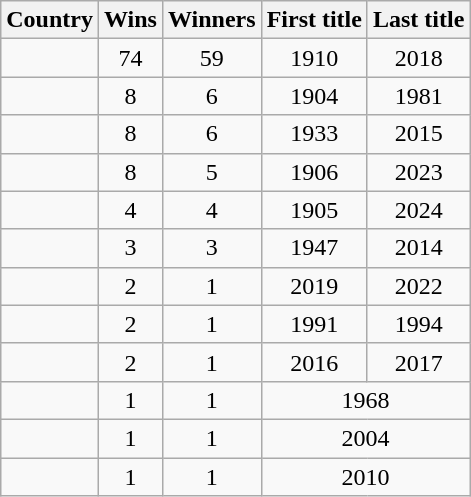<table class="wikitable" style="text-align:center">
<tr>
<th>Country</th>
<th>Wins</th>
<th>Winners</th>
<th>First title</th>
<th>Last title</th>
</tr>
<tr>
<td align=left></td>
<td>74</td>
<td>59</td>
<td>1910</td>
<td>2018</td>
</tr>
<tr>
<td align=left></td>
<td>8</td>
<td>6</td>
<td>1904</td>
<td>1981</td>
</tr>
<tr>
<td align=left></td>
<td>8</td>
<td>6</td>
<td>1933</td>
<td>2015</td>
</tr>
<tr>
<td align=left></td>
<td>8</td>
<td>5</td>
<td>1906</td>
<td>2023</td>
</tr>
<tr>
<td align=left></td>
<td>4</td>
<td>4</td>
<td>1905</td>
<td>2024</td>
</tr>
<tr>
<td align=left></td>
<td>3</td>
<td>3</td>
<td>1947</td>
<td>2014</td>
</tr>
<tr>
<td align=left></td>
<td>2</td>
<td>1</td>
<td>2019</td>
<td>2022</td>
</tr>
<tr>
<td align=left></td>
<td>2</td>
<td>1</td>
<td>1991</td>
<td>1994</td>
</tr>
<tr>
<td align=left></td>
<td>2</td>
<td>1</td>
<td>2016</td>
<td>2017</td>
</tr>
<tr>
<td align=left></td>
<td>1</td>
<td>1</td>
<td colspan=2>1968</td>
</tr>
<tr>
<td align=left></td>
<td>1</td>
<td>1</td>
<td colspan=2>2004</td>
</tr>
<tr>
<td align=left></td>
<td>1</td>
<td>1</td>
<td colspan=2>2010</td>
</tr>
</table>
